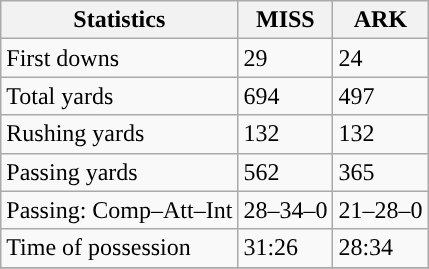<table class="wikitable" style="float: left;">
<tr>
<th>Statistics</th>
<th>MISS</th>
<th>ARK</th>
</tr>
<tr>
<td>First downs</td>
<td>29</td>
<td>24</td>
</tr>
<tr>
<td>Total yards</td>
<td>694</td>
<td>497</td>
</tr>
<tr>
<td>Rushing yards</td>
<td>132</td>
<td>132</td>
</tr>
<tr>
<td>Passing yards</td>
<td>562</td>
<td>365</td>
</tr>
<tr>
<td>Passing: Comp–Att–Int</td>
<td>28–34–0</td>
<td>21–28–0</td>
</tr>
<tr>
<td>Time of possession</td>
<td>31:26</td>
<td>28:34</td>
</tr>
<tr>
</tr>
</table>
